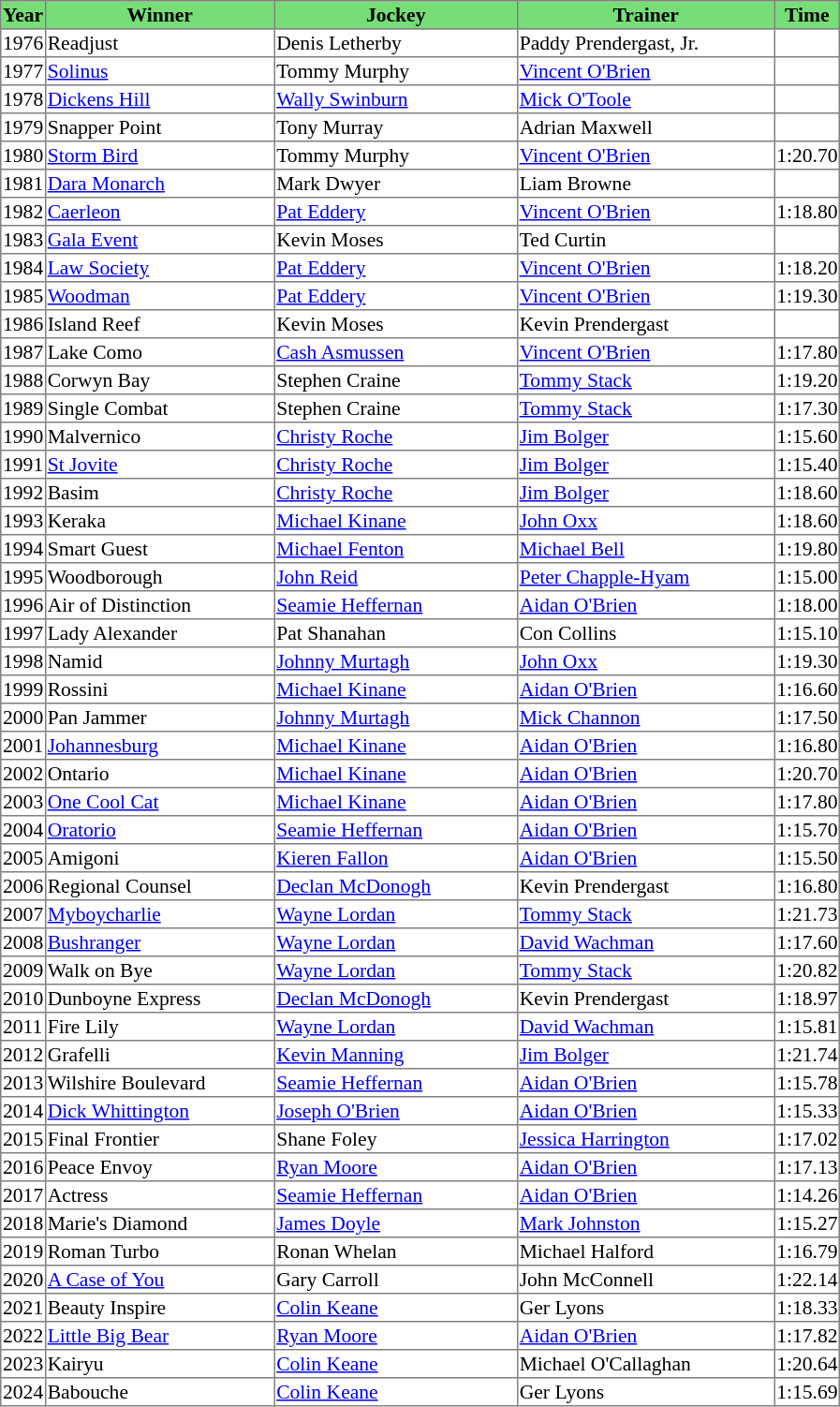<table class = "sortable" | border="1" style="border-collapse: collapse; font-size:90%">
<tr bgcolor="#77dd77" align="center">
<th>Year</th>
<th>Winner</th>
<th>Jockey</th>
<th>Trainer</th>
<th>Time</th>
</tr>
<tr>
<td>1976</td>
<td width=160px>Readjust</td>
<td width=170px>Denis Letherby</td>
<td width=180px>Paddy Prendergast, Jr.</td>
<td></td>
</tr>
<tr>
<td>1977</td>
<td><a href='#'>Solinus</a></td>
<td>Tommy Murphy</td>
<td><a href='#'>Vincent O'Brien</a></td>
<td></td>
</tr>
<tr>
<td>1978</td>
<td><a href='#'>Dickens Hill</a></td>
<td><a href='#'>Wally Swinburn</a></td>
<td><a href='#'>Mick O'Toole</a></td>
<td></td>
</tr>
<tr>
<td>1979</td>
<td>Snapper Point</td>
<td>Tony Murray</td>
<td>Adrian Maxwell</td>
<td></td>
</tr>
<tr>
<td>1980</td>
<td><a href='#'>Storm Bird</a></td>
<td>Tommy Murphy</td>
<td><a href='#'>Vincent O'Brien</a></td>
<td>1:20.70</td>
</tr>
<tr>
<td>1981</td>
<td><a href='#'>Dara Monarch</a></td>
<td>Mark Dwyer</td>
<td>Liam Browne</td>
<td></td>
</tr>
<tr>
<td>1982</td>
<td><a href='#'>Caerleon</a></td>
<td><a href='#'>Pat Eddery</a></td>
<td><a href='#'>Vincent O'Brien</a></td>
<td>1:18.80</td>
</tr>
<tr>
<td>1983</td>
<td><a href='#'>Gala Event</a></td>
<td>Kevin Moses</td>
<td>Ted Curtin</td>
<td></td>
</tr>
<tr>
<td>1984</td>
<td><a href='#'>Law Society</a></td>
<td><a href='#'>Pat Eddery</a></td>
<td><a href='#'>Vincent O'Brien</a></td>
<td>1:18.20</td>
</tr>
<tr>
<td>1985</td>
<td><a href='#'>Woodman</a></td>
<td><a href='#'>Pat Eddery</a></td>
<td><a href='#'>Vincent O'Brien</a></td>
<td>1:19.30</td>
</tr>
<tr>
<td>1986</td>
<td>Island Reef </td>
<td>Kevin Moses</td>
<td>Kevin Prendergast</td>
<td></td>
</tr>
<tr>
<td>1987</td>
<td>Lake Como</td>
<td><a href='#'>Cash Asmussen</a></td>
<td><a href='#'>Vincent O'Brien</a></td>
<td>1:17.80</td>
</tr>
<tr>
<td>1988</td>
<td>Corwyn Bay</td>
<td>Stephen Craine</td>
<td><a href='#'>Tommy Stack</a></td>
<td>1:19.20</td>
</tr>
<tr>
<td>1989</td>
<td>Single Combat</td>
<td>Stephen Craine</td>
<td><a href='#'>Tommy Stack</a></td>
<td>1:17.30</td>
</tr>
<tr>
<td>1990</td>
<td>Malvernico</td>
<td><a href='#'>Christy Roche</a></td>
<td><a href='#'>Jim Bolger</a></td>
<td>1:15.60</td>
</tr>
<tr>
<td>1991</td>
<td><a href='#'>St Jovite</a></td>
<td><a href='#'>Christy Roche</a></td>
<td><a href='#'>Jim Bolger</a></td>
<td>1:15.40</td>
</tr>
<tr>
<td>1992</td>
<td>Basim</td>
<td><a href='#'>Christy Roche</a></td>
<td><a href='#'>Jim Bolger</a></td>
<td>1:18.60</td>
</tr>
<tr>
<td>1993</td>
<td>Keraka</td>
<td><a href='#'>Michael Kinane</a></td>
<td><a href='#'>John Oxx</a></td>
<td>1:18.60</td>
</tr>
<tr>
<td>1994</td>
<td>Smart Guest</td>
<td><a href='#'>Michael Fenton</a></td>
<td><a href='#'>Michael Bell</a></td>
<td>1:19.80</td>
</tr>
<tr>
<td>1995</td>
<td>Woodborough</td>
<td><a href='#'>John Reid</a></td>
<td><a href='#'>Peter Chapple-Hyam</a></td>
<td>1:15.00</td>
</tr>
<tr>
<td>1996</td>
<td>Air of Distinction</td>
<td><a href='#'>Seamie Heffernan</a></td>
<td><a href='#'>Aidan O'Brien</a></td>
<td>1:18.00</td>
</tr>
<tr>
<td>1997</td>
<td>Lady Alexander</td>
<td>Pat Shanahan</td>
<td>Con Collins</td>
<td>1:15.10</td>
</tr>
<tr>
<td>1998</td>
<td>Namid</td>
<td><a href='#'>Johnny Murtagh</a></td>
<td><a href='#'>John Oxx</a></td>
<td>1:19.30</td>
</tr>
<tr>
<td>1999</td>
<td>Rossini</td>
<td><a href='#'>Michael Kinane</a></td>
<td><a href='#'>Aidan O'Brien</a></td>
<td>1:16.60</td>
</tr>
<tr>
<td>2000</td>
<td>Pan Jammer </td>
<td><a href='#'>Johnny Murtagh</a></td>
<td><a href='#'>Mick Channon</a></td>
<td>1:17.50</td>
</tr>
<tr>
<td>2001</td>
<td><a href='#'>Johannesburg</a></td>
<td><a href='#'>Michael Kinane</a></td>
<td><a href='#'>Aidan O'Brien</a></td>
<td>1:16.80</td>
</tr>
<tr>
<td>2002</td>
<td>Ontario</td>
<td><a href='#'>Michael Kinane</a></td>
<td><a href='#'>Aidan O'Brien</a></td>
<td>1:20.70</td>
</tr>
<tr>
<td>2003</td>
<td><a href='#'>One Cool Cat</a></td>
<td><a href='#'>Michael Kinane</a></td>
<td><a href='#'>Aidan O'Brien</a></td>
<td>1:17.80</td>
</tr>
<tr>
<td>2004</td>
<td><a href='#'>Oratorio</a></td>
<td><a href='#'>Seamie Heffernan</a></td>
<td><a href='#'>Aidan O'Brien</a></td>
<td>1:15.70</td>
</tr>
<tr>
<td>2005</td>
<td>Amigoni</td>
<td><a href='#'>Kieren Fallon</a></td>
<td><a href='#'>Aidan O'Brien</a></td>
<td>1:15.50</td>
</tr>
<tr>
<td>2006</td>
<td>Regional Counsel</td>
<td><a href='#'>Declan McDonogh</a></td>
<td>Kevin Prendergast</td>
<td>1:16.80</td>
</tr>
<tr>
<td>2007</td>
<td><a href='#'>Myboycharlie</a></td>
<td><a href='#'>Wayne Lordan</a></td>
<td><a href='#'>Tommy Stack</a></td>
<td>1:21.73</td>
</tr>
<tr>
<td>2008</td>
<td><a href='#'>Bushranger</a></td>
<td><a href='#'>Wayne Lordan</a></td>
<td><a href='#'>David Wachman</a></td>
<td>1:17.60</td>
</tr>
<tr>
<td>2009</td>
<td>Walk on Bye</td>
<td><a href='#'>Wayne Lordan</a></td>
<td><a href='#'>Tommy Stack</a></td>
<td>1:20.82</td>
</tr>
<tr>
<td>2010</td>
<td>Dunboyne Express </td>
<td><a href='#'>Declan McDonogh</a></td>
<td>Kevin Prendergast</td>
<td>1:18.97</td>
</tr>
<tr>
<td>2011</td>
<td>Fire Lily</td>
<td><a href='#'>Wayne Lordan</a></td>
<td><a href='#'>David Wachman</a></td>
<td>1:15.81</td>
</tr>
<tr>
<td>2012</td>
<td>Grafelli</td>
<td><a href='#'>Kevin Manning</a></td>
<td><a href='#'>Jim Bolger</a></td>
<td>1:21.74</td>
</tr>
<tr>
<td>2013</td>
<td>Wilshire Boulevard</td>
<td><a href='#'>Seamie Heffernan</a></td>
<td><a href='#'>Aidan O'Brien</a></td>
<td>1:15.78</td>
</tr>
<tr>
<td>2014</td>
<td><a href='#'>Dick Whittington</a></td>
<td><a href='#'>Joseph O'Brien</a></td>
<td><a href='#'>Aidan O'Brien</a></td>
<td>1:15.33</td>
</tr>
<tr>
<td>2015</td>
<td>Final Frontier</td>
<td>Shane Foley</td>
<td><a href='#'>Jessica Harrington</a></td>
<td>1:17.02</td>
</tr>
<tr>
<td>2016</td>
<td>Peace Envoy</td>
<td><a href='#'>Ryan Moore</a></td>
<td><a href='#'>Aidan O'Brien</a></td>
<td>1:17.13</td>
</tr>
<tr>
<td>2017</td>
<td>Actress</td>
<td><a href='#'>Seamie Heffernan</a></td>
<td><a href='#'>Aidan O'Brien</a></td>
<td>1:14.26</td>
</tr>
<tr>
<td>2018</td>
<td>Marie's Diamond</td>
<td><a href='#'>James Doyle</a></td>
<td><a href='#'>Mark Johnston</a></td>
<td>1:15.27</td>
</tr>
<tr>
<td>2019</td>
<td>Roman Turbo</td>
<td>Ronan Whelan</td>
<td>Michael Halford</td>
<td>1:16.79</td>
</tr>
<tr>
<td>2020</td>
<td><a href='#'>A Case of You</a></td>
<td>Gary Carroll</td>
<td>John McConnell</td>
<td>1:22.14</td>
</tr>
<tr>
<td>2021</td>
<td>Beauty Inspire</td>
<td><a href='#'>Colin Keane</a></td>
<td>Ger Lyons</td>
<td>1:18.33</td>
</tr>
<tr>
<td>2022</td>
<td><a href='#'>Little Big Bear</a></td>
<td><a href='#'>Ryan Moore</a></td>
<td><a href='#'>Aidan O'Brien</a></td>
<td>1:17.82</td>
</tr>
<tr>
<td>2023</td>
<td>Kairyu</td>
<td><a href='#'>Colin Keane</a></td>
<td>Michael O'Callaghan</td>
<td>1:20.64</td>
</tr>
<tr>
<td>2024</td>
<td>Babouche</td>
<td><a href='#'>Colin Keane</a></td>
<td>Ger Lyons</td>
<td>1:15.69</td>
</tr>
</table>
